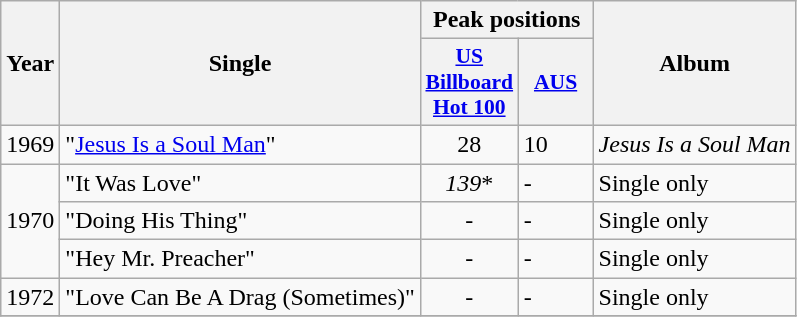<table class="wikitable">
<tr>
<th align="center" rowspan="2">Year</th>
<th align="center" rowspan="2">Single</th>
<th align="center" colspan="2">Peak positions</th>
<th align="center" rowspan="2">Album</th>
</tr>
<tr>
<th scope="col" style="width:3em;font-size:90%;"><a href='#'>US <br>Billboard<br>Hot 100</a></th>
<th scope="col" style="width:3em;font-size:90%;"><a href='#'>AUS</a></th>
</tr>
<tr>
<td style="text-align:center;">1969</td>
<td>"<a href='#'>Jesus Is a Soul Man</a>"</td>
<td style="text-align:center;">28</td>
<td>10</td>
<td><em>Jesus Is a Soul Man</em></td>
</tr>
<tr>
<td rowspan="3">1970</td>
<td>"It Was Love"</td>
<td style="text-align:center;"><em>139</em>*</td>
<td>-</td>
<td>Single only</td>
</tr>
<tr>
<td>"Doing His Thing"</td>
<td style="text-align:center;">-</td>
<td>-</td>
<td>Single only</td>
</tr>
<tr>
<td>"Hey Mr. Preacher"</td>
<td style="text-align:center;">-</td>
<td>-</td>
<td>Single only</td>
</tr>
<tr>
<td style="text-align:center;">1972</td>
<td>"Love Can Be A Drag (Sometimes)"</td>
<td style="text-align:center;">-</td>
<td>-</td>
<td>Single only</td>
</tr>
<tr>
</tr>
</table>
